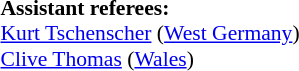<table width=50% style="font-size: 90%">
<tr>
<td><br><strong>Assistant referees:</strong>
<br><a href='#'>Kurt Tschenscher</a> (<a href='#'>West Germany</a>)
<br><a href='#'>Clive Thomas</a> (<a href='#'>Wales</a>)</td>
</tr>
</table>
